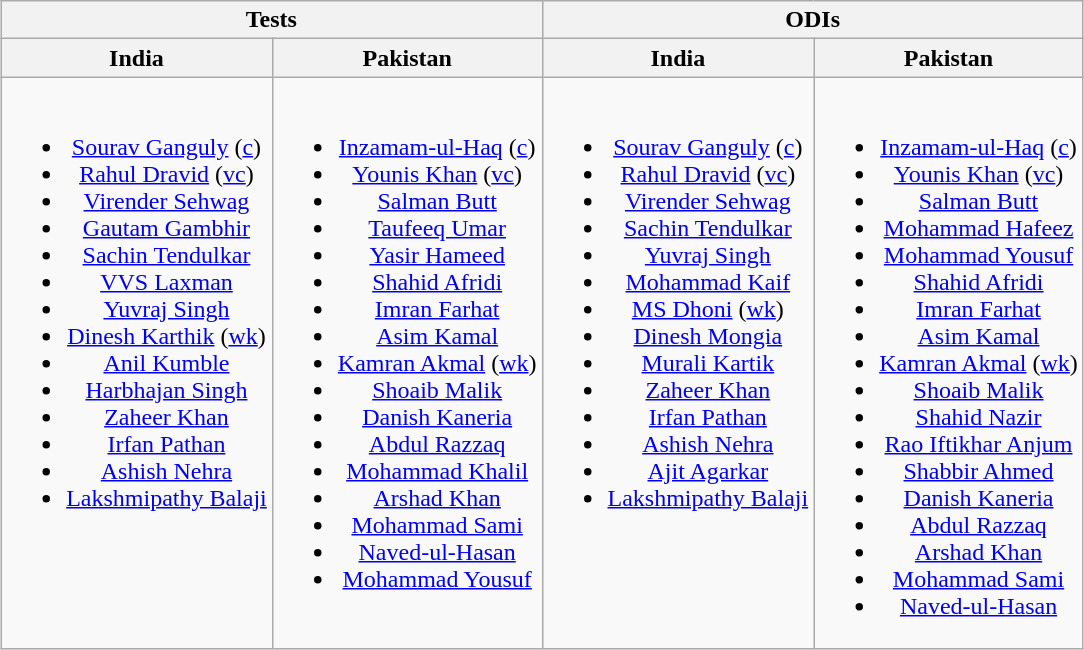<table class="wikitable" style="text-align:center; margin:auto">
<tr>
<th colspan="2">Tests</th>
<th colspan="2">ODIs</th>
</tr>
<tr>
<th> India </th>
<th> Pakistan</th>
<th> India </th>
<th> Pakistan </th>
</tr>
<tr style="vertical-align:top">
<td><br><ul><li><a href='#'>Sourav Ganguly</a> (<a href='#'>c</a>)</li><li><a href='#'>Rahul Dravid</a> (<a href='#'>vc</a>)</li><li><a href='#'>Virender Sehwag</a></li><li><a href='#'>Gautam Gambhir</a></li><li><a href='#'>Sachin Tendulkar</a></li><li><a href='#'>VVS Laxman</a></li><li><a href='#'>Yuvraj Singh</a></li><li><a href='#'>Dinesh Karthik</a> (<a href='#'>wk</a>)</li><li><a href='#'>Anil Kumble</a></li><li><a href='#'>Harbhajan Singh</a></li><li><a href='#'>Zaheer Khan</a></li><li><a href='#'>Irfan Pathan</a></li><li><a href='#'>Ashish Nehra</a></li><li><a href='#'>Lakshmipathy Balaji</a></li></ul></td>
<td><br><ul><li><a href='#'>Inzamam-ul-Haq</a> (<a href='#'>c</a>)</li><li><a href='#'>Younis Khan</a> (<a href='#'>vc</a>)</li><li><a href='#'>Salman Butt</a></li><li><a href='#'>Taufeeq Umar</a></li><li><a href='#'>Yasir Hameed</a></li><li><a href='#'>Shahid Afridi</a></li><li><a href='#'>Imran Farhat</a></li><li><a href='#'>Asim Kamal</a></li><li><a href='#'>Kamran Akmal</a> (<a href='#'>wk</a>)</li><li><a href='#'>Shoaib Malik</a></li><li><a href='#'>Danish Kaneria</a></li><li><a href='#'>Abdul Razzaq</a></li><li><a href='#'>Mohammad Khalil</a></li><li><a href='#'>Arshad Khan</a></li><li><a href='#'>Mohammad Sami</a></li><li><a href='#'>Naved-ul-Hasan</a></li><li><a href='#'>Mohammad Yousuf</a></li></ul></td>
<td><br><ul><li><a href='#'>Sourav Ganguly</a> (<a href='#'>c</a>)</li><li><a href='#'>Rahul Dravid</a> (<a href='#'>vc</a>)</li><li><a href='#'>Virender Sehwag</a></li><li><a href='#'>Sachin Tendulkar</a></li><li><a href='#'>Yuvraj Singh</a></li><li><a href='#'>Mohammad Kaif</a></li><li><a href='#'>MS Dhoni</a> (<a href='#'>wk</a>)</li><li><a href='#'>Dinesh Mongia</a></li><li><a href='#'>Murali Kartik</a></li><li><a href='#'>Zaheer Khan</a></li><li><a href='#'>Irfan Pathan</a></li><li><a href='#'>Ashish Nehra</a></li><li><a href='#'>Ajit Agarkar</a></li><li><a href='#'>Lakshmipathy Balaji</a></li></ul></td>
<td><br><ul><li><a href='#'>Inzamam-ul-Haq</a> (<a href='#'>c</a>)</li><li><a href='#'>Younis Khan</a> (<a href='#'>vc</a>)</li><li><a href='#'>Salman Butt</a></li><li><a href='#'>Mohammad Hafeez</a></li><li><a href='#'>Mohammad Yousuf</a></li><li><a href='#'>Shahid Afridi</a></li><li><a href='#'>Imran Farhat</a></li><li><a href='#'>Asim Kamal</a></li><li><a href='#'>Kamran Akmal</a> (<a href='#'>wk</a>)</li><li><a href='#'>Shoaib Malik</a></li><li><a href='#'>Shahid Nazir</a></li><li><a href='#'>Rao Iftikhar Anjum</a></li><li><a href='#'>Shabbir Ahmed</a></li><li><a href='#'>Danish Kaneria</a></li><li><a href='#'>Abdul Razzaq</a></li><li><a href='#'>Arshad Khan</a></li><li><a href='#'>Mohammad Sami</a></li><li><a href='#'>Naved-ul-Hasan</a></li></ul></td>
</tr>
</table>
